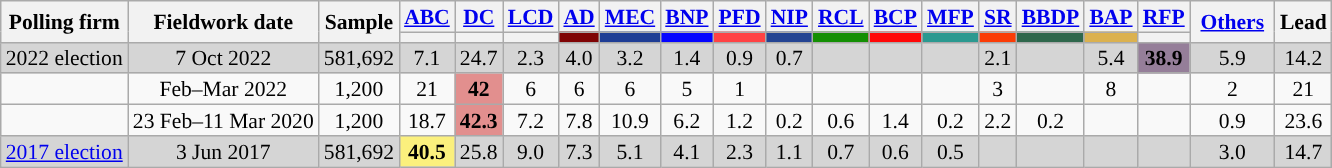<table class="wikitable sortable" style="text-align:center;font-size:90%;line-height:14px;">
<tr>
<th rowspan="2">Polling firm</th>
<th rowspan="2">Fieldwork date</th>
<th rowspan="2">Sample</th>
<th><a href='#'>ABC</a></th>
<th><a href='#'>DC</a></th>
<th><a href='#'>LCD</a></th>
<th><a href='#'>AD</a></th>
<th><a href='#'>MEC</a></th>
<th><a href='#'>BNP</a></th>
<th><a href='#'>PFD</a></th>
<th><a href='#'>NIP</a></th>
<th><a href='#'>RCL</a></th>
<th><a href='#'>BCP</a></th>
<th><a href='#'>MFP</a></th>
<th><a href='#'>SR</a></th>
<th><a href='#'>BBDP</a></th>
<th><a href='#'>BAP</a></th>
<th><a href='#'>RFP</a></th>
<th rowspan="2" class="unsortable" style="width:50px;"><a href='#'>Others</a></th>
<th rowspan="2">Lead</th>
</tr>
<tr>
<th class="unsortable" style="color:inherit;background:"></th>
<th class="unsortable" style="color:inherit;background:"></th>
<th class="unsortable" style="color:inherit;background:"></th>
<th class="unsortable" style="color:inherit;background:#7F0305;"></th>
<th class="unsortable" style="color:inherit;background:#1F3D95;"></th>
<th class="unsortable" style="color:inherit;background:#0504FF"></th>
<th class="unsortable" style="color:inherit;background:#FF4244"></th>
<th class="unsortable" style="color:inherit;background:#234392;"></th>
<th class="unsortable" style="color:inherit;background:#148F03;"></th>
<th class="unsortable" style="color:inherit;background:#FF0707;"></th>
<th class="unsortable" style="color:inherit;background:#2b9990;"></th>
<th class="unsortable" style="color:inherit;background:#FB3C06;"></th>
<th class="unsortable" style="color:inherit;background:#2F674C;"></th>
<th class="unsortable" style="color:inherit;background:#DBB14F;"></th>
<th class="unsortable" style="color:inherit;background:"></th>
</tr>
<tr style="background:#D5D5D5;">
<td>2022 election</td>
<td>7 Oct 2022</td>
<td>581,692</td>
<td>7.1</td>
<td>24.7</td>
<td>2.3</td>
<td>4.0</td>
<td>3.2</td>
<td>1.4</td>
<td>0.9</td>
<td>0.7</td>
<td></td>
<td></td>
<td></td>
<td>2.1</td>
<td></td>
<td>5.4</td>
<td style="background:#957E99"><strong>38.9</strong></td>
<td>5.9</td>
<td style="background:">14.2</td>
</tr>
<tr>
<td></td>
<td>Feb–Mar 2022</td>
<td>1,200</td>
<td>21</td>
<td style="background:#E28F8E"><strong>42</strong></td>
<td>6</td>
<td>6</td>
<td>6</td>
<td>5</td>
<td>1</td>
<td></td>
<td></td>
<td></td>
<td></td>
<td>3</td>
<td></td>
<td>8</td>
<td></td>
<td>2</td>
<td style="background:">21</td>
</tr>
<tr>
<td></td>
<td>23 Feb–11 Mar 2020</td>
<td>1,200</td>
<td>18.7</td>
<td style="background:#E28F8E"><strong>42.3</strong></td>
<td>7.2</td>
<td>7.8</td>
<td>10.9</td>
<td>6.2</td>
<td>1.2</td>
<td>0.2</td>
<td>0.6</td>
<td>1.4</td>
<td>0.2</td>
<td>2.2</td>
<td>0.2</td>
<td></td>
<td></td>
<td>0.9</td>
<td style="background:">23.6</td>
</tr>
<tr style="background:#D5D5D5;">
<td><a href='#'>2017 election</a></td>
<td>3 Jun 2017</td>
<td>581,692</td>
<td style="background:#FBF07D"><strong>40.5</strong></td>
<td>25.8</td>
<td>9.0</td>
<td>7.3</td>
<td>5.1</td>
<td>4.1</td>
<td>2.3</td>
<td>1.1</td>
<td>0.7</td>
<td>0.6</td>
<td>0.5</td>
<td></td>
<td></td>
<td></td>
<td></td>
<td>3.0</td>
<td style="background:">14.7</td>
</tr>
</table>
